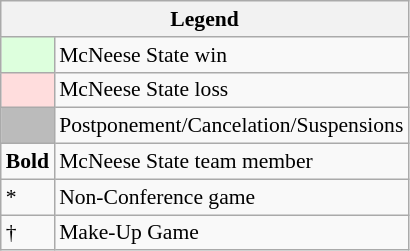<table class="wikitable" style="font-size:90%">
<tr>
<th colspan="2">Legend</th>
</tr>
<tr>
<td bgcolor="#ddffdd"> </td>
<td>McNeese State win</td>
</tr>
<tr>
<td bgcolor="#ffdddd"> </td>
<td>McNeese State loss</td>
</tr>
<tr>
<td bgcolor="#bbbbbb"> </td>
<td>Postponement/Cancelation/Suspensions</td>
</tr>
<tr>
<td><strong>Bold</strong></td>
<td>McNeese State team member</td>
</tr>
<tr>
<td>*</td>
<td>Non-Conference game</td>
</tr>
<tr>
<td>†</td>
<td>Make-Up Game</td>
</tr>
</table>
